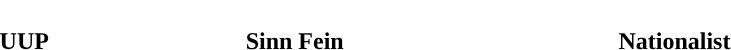<table style="width:50%; text-align:center;">
<tr style="color:white;">
<td style="background:"><strong>40</strong></td>
<td style="background:"><strong>6</strong></td>
<td style="background:"><strong>6</strong></td>
</tr>
<tr>
<td><span><strong>UUP</strong></span></td>
<td><span><strong>Sinn Fein</strong></span></td>
<td><span><strong>Nationalist </strong></span></td>
</tr>
</table>
